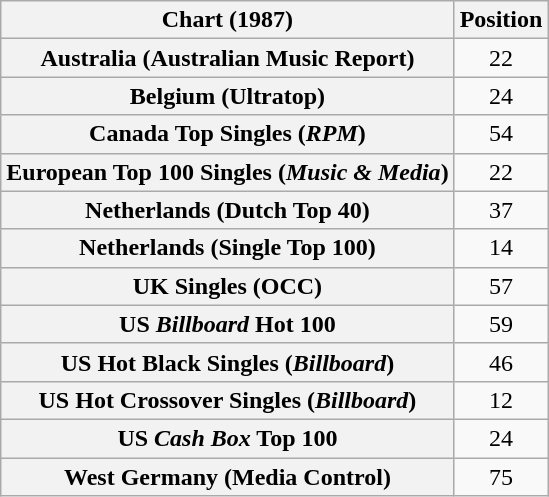<table class="wikitable sortable plainrowheaders" style="text-align:center">
<tr>
<th scope="col">Chart (1987)</th>
<th scope="col">Position</th>
</tr>
<tr>
<th scope="row">Australia (Australian Music Report)</th>
<td>22</td>
</tr>
<tr>
<th scope="row">Belgium (Ultratop)</th>
<td>24</td>
</tr>
<tr>
<th scope="row">Canada Top Singles (<em>RPM</em>)</th>
<td>54</td>
</tr>
<tr>
<th scope="row">European Top 100 Singles (<em>Music & Media</em>)</th>
<td>22</td>
</tr>
<tr>
<th scope="row">Netherlands (Dutch Top 40)</th>
<td>37</td>
</tr>
<tr>
<th scope="row">Netherlands (Single Top 100)</th>
<td>14</td>
</tr>
<tr>
<th scope="row">UK Singles (OCC)</th>
<td>57</td>
</tr>
<tr>
<th scope="row">US <em>Billboard</em> Hot 100</th>
<td>59</td>
</tr>
<tr>
<th scope="row">US Hot Black Singles (<em>Billboard</em>)</th>
<td>46</td>
</tr>
<tr>
<th scope="row">US Hot Crossover Singles (<em>Billboard</em>)</th>
<td>12</td>
</tr>
<tr>
<th scope="row">US <em>Cash Box</em> Top 100</th>
<td>24</td>
</tr>
<tr>
<th scope="row">West Germany (Media Control)</th>
<td>75</td>
</tr>
</table>
